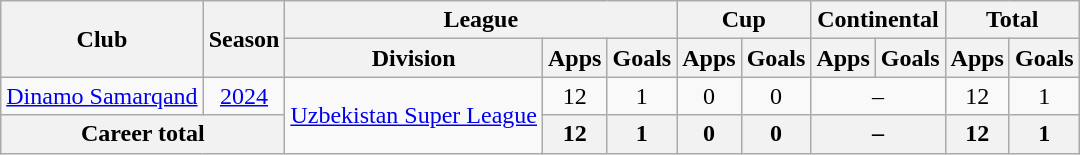<table class="wikitable" style="text-align: center;">
<tr>
<th rowspan="2">Club</th>
<th rowspan="2">Season</th>
<th colspan="3">League</th>
<th colspan="2">Cup</th>
<th colspan="2">Continental</th>
<th colspan="2">Total</th>
</tr>
<tr>
<th>Division</th>
<th>Apps</th>
<th>Goals</th>
<th>Apps</th>
<th>Goals</th>
<th>Apps</th>
<th>Goals</th>
<th>Apps</th>
<th>Goals</th>
</tr>
<tr>
<td valign="center"><a href='#'>Dinamo Samarqand</a></td>
<td><a href='#'>2024</a></td>
<td rowspan="2"><a href='#'>Uzbekistan Super League</a></td>
<td>12</td>
<td>1</td>
<td>0</td>
<td>0</td>
<td colspan="2">–</td>
<td>12</td>
<td>1</td>
</tr>
<tr>
<th colspan="2"><strong>Career total</strong></th>
<th>12</th>
<th>1</th>
<th>0</th>
<th>0</th>
<th colspan=2>–</th>
<th>12</th>
<th>1</th>
</tr>
</table>
